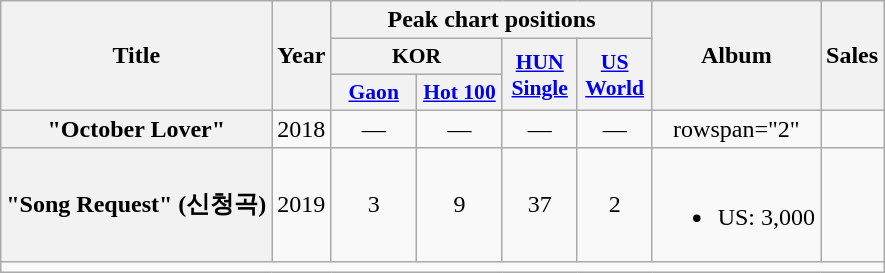<table class="wikitable plainrowheaders" style="text-align:center;">
<tr>
<th scope="col" rowspan="3">Title</th>
<th scope="col" rowspan="3">Year</th>
<th scope="col" colspan="4">Peak chart positions</th>
<th scope="col" rowspan="3">Album</th>
<th scope="col" rowspan="3">Sales</th>
</tr>
<tr>
<th scope=col colspan="2" style="width:3 em;font-size:90%;">KOR</th>
<th scope=col rowspan="2" style="width:3em;font-size:90%;"><a href='#'>HUN Single</a><br></th>
<th scope=col rowspan="2" style="width:3em;font-size:90%;"><a href='#'>US<br>World</a><br></th>
</tr>
<tr>
<th scope="col" style="width:3.5em;font-size:90%;"><a href='#'>Gaon</a><br></th>
<th scope="col" style="width:3.5em;font-size:90%;"><a href='#'>Hot 100</a><br></th>
</tr>
<tr>
<th scope="row">"October Lover"<br></th>
<td>2018</td>
<td>—</td>
<td>—</td>
<td>—</td>
<td>—</td>
<td>rowspan="2" </td>
<td></td>
</tr>
<tr>
<th scope="row">"Song Request" (신청곡)<br></th>
<td>2019</td>
<td>3</td>
<td>9</td>
<td>37</td>
<td>2</td>
<td><br><ul><li>US: 3,000</li></ul></td>
</tr>
<tr>
<td colspan="8"></td>
</tr>
</table>
